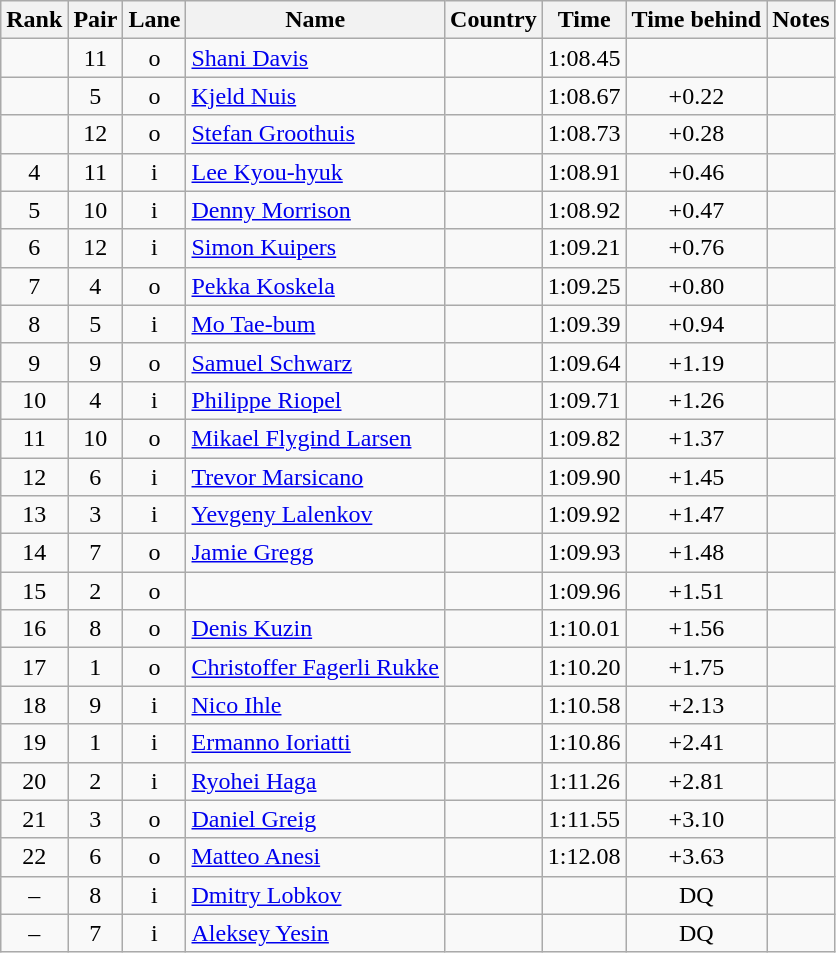<table class="wikitable sortable" style="text-align:center">
<tr>
<th>Rank</th>
<th>Pair</th>
<th>Lane</th>
<th>Name</th>
<th>Country</th>
<th>Time</th>
<th>Time behind</th>
<th>Notes</th>
</tr>
<tr>
<td></td>
<td>11</td>
<td>o</td>
<td align="left"><a href='#'>Shani Davis</a></td>
<td align="left"></td>
<td>1:08.45</td>
<td></td>
<td></td>
</tr>
<tr>
<td></td>
<td>5</td>
<td>o</td>
<td align="left"><a href='#'>Kjeld Nuis</a></td>
<td align="left"></td>
<td>1:08.67</td>
<td>+0.22</td>
<td></td>
</tr>
<tr>
<td></td>
<td>12</td>
<td>o</td>
<td align="left"><a href='#'>Stefan Groothuis</a></td>
<td align="left"></td>
<td>1:08.73</td>
<td>+0.28</td>
<td></td>
</tr>
<tr>
<td>4</td>
<td>11</td>
<td>i</td>
<td align="left"><a href='#'>Lee Kyou-hyuk</a></td>
<td align="left"></td>
<td>1:08.91</td>
<td>+0.46</td>
<td></td>
</tr>
<tr>
<td>5</td>
<td>10</td>
<td>i</td>
<td align="left"><a href='#'>Denny Morrison</a></td>
<td align="left"></td>
<td>1:08.92</td>
<td>+0.47</td>
<td></td>
</tr>
<tr>
<td>6</td>
<td>12</td>
<td>i</td>
<td align="left"><a href='#'>Simon Kuipers</a></td>
<td align="left"></td>
<td>1:09.21</td>
<td>+0.76</td>
<td></td>
</tr>
<tr>
<td>7</td>
<td>4</td>
<td>o</td>
<td align="left"><a href='#'>Pekka Koskela</a></td>
<td align="left"></td>
<td>1:09.25</td>
<td>+0.80</td>
<td></td>
</tr>
<tr>
<td>8</td>
<td>5</td>
<td>i</td>
<td align="left"><a href='#'>Mo Tae-bum</a></td>
<td align="left"></td>
<td>1:09.39</td>
<td>+0.94</td>
<td></td>
</tr>
<tr>
<td>9</td>
<td>9</td>
<td>o</td>
<td align="left"><a href='#'>Samuel Schwarz</a></td>
<td align="left"></td>
<td>1:09.64</td>
<td>+1.19</td>
<td></td>
</tr>
<tr>
<td>10</td>
<td>4</td>
<td>i</td>
<td align="left"><a href='#'>Philippe Riopel</a></td>
<td align="left"></td>
<td>1:09.71</td>
<td>+1.26</td>
<td></td>
</tr>
<tr>
<td>11</td>
<td>10</td>
<td>o</td>
<td align="left"><a href='#'>Mikael Flygind Larsen</a></td>
<td align="left"></td>
<td>1:09.82</td>
<td>+1.37</td>
<td></td>
</tr>
<tr>
<td>12</td>
<td>6</td>
<td>i</td>
<td align="left"><a href='#'>Trevor Marsicano</a></td>
<td align="left"></td>
<td>1:09.90</td>
<td>+1.45</td>
<td></td>
</tr>
<tr>
<td>13</td>
<td>3</td>
<td>i</td>
<td align="left"><a href='#'>Yevgeny Lalenkov</a></td>
<td align="left"></td>
<td>1:09.92</td>
<td>+1.47</td>
<td></td>
</tr>
<tr>
<td>14</td>
<td>7</td>
<td>o</td>
<td align="left"><a href='#'>Jamie Gregg</a></td>
<td align="left"></td>
<td>1:09.93</td>
<td>+1.48</td>
<td></td>
</tr>
<tr>
<td>15</td>
<td>2</td>
<td>o</td>
<td align="left"></td>
<td align="left"></td>
<td>1:09.96</td>
<td>+1.51</td>
<td></td>
</tr>
<tr>
<td>16</td>
<td>8</td>
<td>o</td>
<td align="left"><a href='#'>Denis Kuzin</a></td>
<td align="left"></td>
<td>1:10.01</td>
<td>+1.56</td>
<td></td>
</tr>
<tr>
<td>17</td>
<td>1</td>
<td>o</td>
<td align="left"><a href='#'>Christoffer Fagerli Rukke</a></td>
<td align="left"></td>
<td>1:10.20</td>
<td>+1.75</td>
<td></td>
</tr>
<tr>
<td>18</td>
<td>9</td>
<td>i</td>
<td align="left"><a href='#'>Nico Ihle</a></td>
<td align="left"></td>
<td>1:10.58</td>
<td>+2.13</td>
<td></td>
</tr>
<tr>
<td>19</td>
<td>1</td>
<td>i</td>
<td align="left"><a href='#'>Ermanno Ioriatti</a></td>
<td align="left"></td>
<td>1:10.86</td>
<td>+2.41</td>
<td></td>
</tr>
<tr>
<td>20</td>
<td>2</td>
<td>i</td>
<td align="left"><a href='#'>Ryohei Haga</a></td>
<td align="left"></td>
<td>1:11.26</td>
<td>+2.81</td>
<td></td>
</tr>
<tr>
<td>21</td>
<td>3</td>
<td>o</td>
<td align="left"><a href='#'>Daniel Greig</a></td>
<td align="left"></td>
<td>1:11.55</td>
<td>+3.10</td>
<td></td>
</tr>
<tr>
<td>22</td>
<td>6</td>
<td>o</td>
<td align="left"><a href='#'>Matteo Anesi</a></td>
<td align="left"></td>
<td>1:12.08</td>
<td>+3.63</td>
<td></td>
</tr>
<tr>
<td>–</td>
<td>8</td>
<td>i</td>
<td align="left"><a href='#'>Dmitry Lobkov</a></td>
<td align="left"></td>
<td></td>
<td>DQ</td>
<td></td>
</tr>
<tr>
<td>–</td>
<td>7</td>
<td>i</td>
<td align="left"><a href='#'>Aleksey Yesin</a></td>
<td align="left"></td>
<td></td>
<td>DQ</td>
<td></td>
</tr>
</table>
